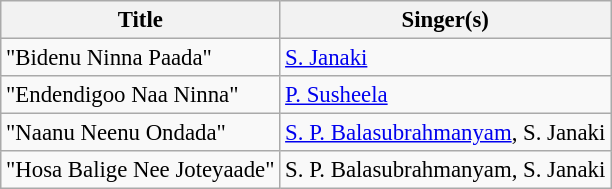<table class="wikitable" style="font-size:95%;">
<tr>
<th>Title</th>
<th>Singer(s)</th>
</tr>
<tr>
<td>"Bidenu Ninna Paada"</td>
<td><a href='#'>S. Janaki</a></td>
</tr>
<tr>
<td>"Endendigoo Naa Ninna"</td>
<td><a href='#'>P. Susheela</a></td>
</tr>
<tr>
<td>"Naanu Neenu Ondada"</td>
<td><a href='#'>S. P. Balasubrahmanyam</a>, S. Janaki</td>
</tr>
<tr>
<td>"Hosa Balige Nee Joteyaade"</td>
<td>S. P. Balasubrahmanyam, S. Janaki</td>
</tr>
</table>
